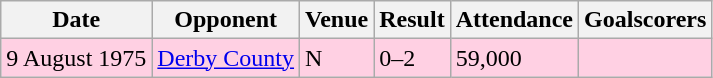<table class="wikitable">
<tr>
<th>Date</th>
<th>Opponent</th>
<th>Venue</th>
<th>Result</th>
<th>Attendance</th>
<th>Goalscorers</th>
</tr>
<tr style="background-color: #ffd0e3;">
<td>9 August 1975</td>
<td><a href='#'>Derby County</a></td>
<td>N</td>
<td>0–2</td>
<td>59,000</td>
<td></td>
</tr>
</table>
